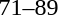<table style="text-align:center">
<tr>
<th width=200></th>
<th width=100></th>
<th width=200></th>
</tr>
<tr>
<td align=right></td>
<td>71–89</td>
<td align=left></td>
</tr>
</table>
